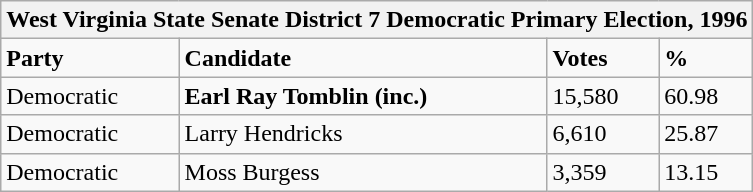<table class="wikitable">
<tr>
<th colspan="4">West Virginia State Senate District 7 Democratic Primary Election, 1996</th>
</tr>
<tr>
<td><strong>Party</strong></td>
<td><strong>Candidate</strong></td>
<td><strong>Votes</strong></td>
<td><strong>%</strong></td>
</tr>
<tr>
<td>Democratic</td>
<td><strong>Earl Ray Tomblin (inc.)</strong></td>
<td>15,580</td>
<td>60.98</td>
</tr>
<tr>
<td>Democratic</td>
<td>Larry Hendricks</td>
<td>6,610</td>
<td>25.87</td>
</tr>
<tr>
<td>Democratic</td>
<td>Moss Burgess</td>
<td>3,359</td>
<td>13.15</td>
</tr>
</table>
